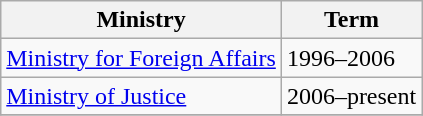<table class="wikitable">
<tr>
<th>Ministry</th>
<th>Term</th>
</tr>
<tr>
<td><a href='#'>Ministry for Foreign Affairs</a></td>
<td>1996–2006</td>
</tr>
<tr>
<td><a href='#'>Ministry of Justice</a></td>
<td>2006–present</td>
</tr>
<tr>
</tr>
</table>
